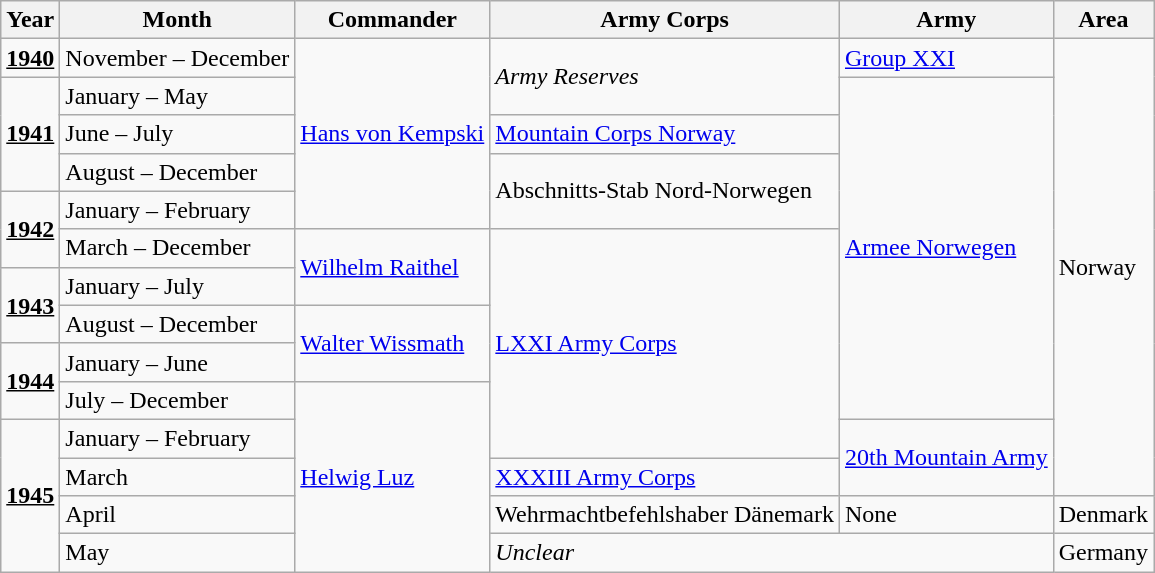<table class="wikitable">
<tr>
<th>Year</th>
<th>Month</th>
<th>Commander</th>
<th>Army Corps</th>
<th>Army</th>
<th>Area</th>
</tr>
<tr>
<td><strong><u>1940</u></strong></td>
<td>November – December</td>
<td rowspan="5"><a href='#'>Hans von Kempski</a></td>
<td rowspan="2"><em>Army Reserves</em></td>
<td><a href='#'>Group XXI</a></td>
<td rowspan="12">Norway</td>
</tr>
<tr>
<td rowspan="3"><strong><u>1941</u></strong></td>
<td>January – May</td>
<td rowspan="9"><a href='#'>Armee Norwegen</a></td>
</tr>
<tr>
<td>June – July</td>
<td><a href='#'>Mountain Corps Norway</a></td>
</tr>
<tr>
<td>August – December</td>
<td rowspan="2">Abschnitts-Stab Nord-Norwegen</td>
</tr>
<tr>
<td rowspan="2"><strong><u>1942</u></strong></td>
<td>January – February</td>
</tr>
<tr>
<td>March – December</td>
<td rowspan="2"><a href='#'>Wilhelm Raithel</a></td>
<td rowspan="6"><a href='#'>LXXI Army Corps</a></td>
</tr>
<tr>
<td rowspan="2"><strong><u>1943</u></strong></td>
<td>January – July</td>
</tr>
<tr>
<td>August – December</td>
<td rowspan="2"><a href='#'>Walter Wissmath</a></td>
</tr>
<tr>
<td rowspan="2"><strong><u>1944</u></strong></td>
<td>January – June</td>
</tr>
<tr>
<td>July – December</td>
<td rowspan="5"><a href='#'>Helwig Luz</a></td>
</tr>
<tr>
<td rowspan="4"><strong><u>1945</u></strong></td>
<td>January – February</td>
<td rowspan="2"><a href='#'>20th Mountain Army</a></td>
</tr>
<tr>
<td>March</td>
<td><a href='#'>XXXIII Army Corps</a></td>
</tr>
<tr>
<td>April</td>
<td>Wehrmachtbefehlshaber Dänemark</td>
<td>None</td>
<td>Denmark</td>
</tr>
<tr>
<td>May</td>
<td colspan="2"><em>Unclear</em></td>
<td>Germany</td>
</tr>
</table>
